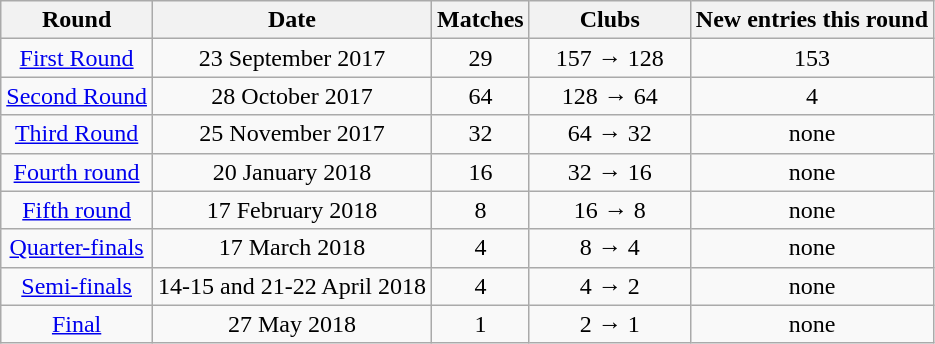<table class="wikitable">
<tr>
<th>Round</th>
<th>Date</th>
<th>Matches</th>
<th width=100>Clubs</th>
<th>New entries this round</th>
</tr>
<tr align=center>
<td><a href='#'>First Round</a></td>
<td>23 September 2017</td>
<td>29</td>
<td>157 → 128</td>
<td>153</td>
</tr>
<tr align=center>
<td><a href='#'>Second Round</a></td>
<td>28 October 2017</td>
<td>64</td>
<td>128 → 64</td>
<td>4</td>
</tr>
<tr align=center>
<td><a href='#'>Third Round</a></td>
<td>25 November 2017</td>
<td>32</td>
<td>64 → 32</td>
<td>none</td>
</tr>
<tr align=center>
<td><a href='#'>Fourth round</a></td>
<td>20 January 2018</td>
<td>16</td>
<td>32 → 16</td>
<td>none</td>
</tr>
<tr align=center>
<td><a href='#'>Fifth round</a></td>
<td>17 February 2018</td>
<td>8</td>
<td>16 → 8</td>
<td>none</td>
</tr>
<tr align=center>
<td><a href='#'>Quarter-finals</a></td>
<td>17 March 2018</td>
<td>4</td>
<td>8 → 4</td>
<td>none</td>
</tr>
<tr align=center>
<td><a href='#'>Semi-finals</a></td>
<td>14-15 and 21-22 April 2018</td>
<td>4</td>
<td>4 → 2</td>
<td>none</td>
</tr>
<tr align=center>
<td><a href='#'>Final</a></td>
<td>27 May 2018</td>
<td>1</td>
<td>2 → 1</td>
<td>none</td>
</tr>
</table>
